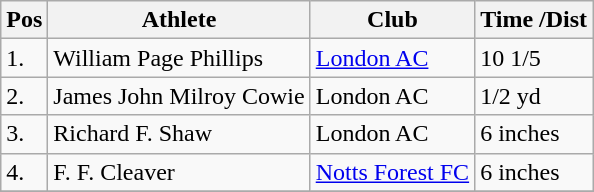<table class="wikitable">
<tr>
<th>Pos</th>
<th>Athlete</th>
<th>Club</th>
<th>Time /Dist</th>
</tr>
<tr>
<td>1.</td>
<td>William Page Phillips</td>
<td><a href='#'>London AC</a></td>
<td>10 1/5</td>
</tr>
<tr>
<td>2.</td>
<td>James John Milroy Cowie</td>
<td>London AC</td>
<td>1/2 yd</td>
</tr>
<tr>
<td>3.</td>
<td>Richard F. Shaw</td>
<td>London AC</td>
<td>6 inches</td>
</tr>
<tr>
<td>4.</td>
<td>F. F. Cleaver</td>
<td><a href='#'>Notts Forest FC</a></td>
<td>6 inches</td>
</tr>
<tr>
</tr>
</table>
